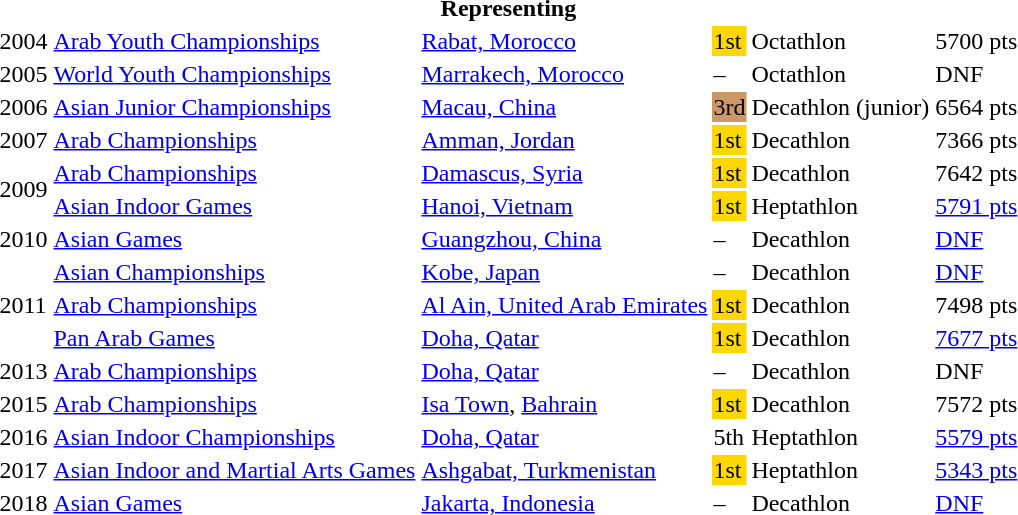<table>
<tr>
<th colspan="6">Representing </th>
</tr>
<tr>
<td>2004</td>
<td><a href='#'>Arab Youth Championships</a></td>
<td><a href='#'>Rabat, Morocco</a></td>
<td bgcolor=gold>1st</td>
<td>Octathlon</td>
<td>5700 pts</td>
</tr>
<tr>
<td>2005</td>
<td><a href='#'>World Youth Championships</a></td>
<td><a href='#'>Marrakech, Morocco</a></td>
<td>–</td>
<td>Octathlon</td>
<td>DNF</td>
</tr>
<tr>
<td>2006</td>
<td><a href='#'>Asian Junior Championships</a></td>
<td><a href='#'>Macau, China</a></td>
<td bgcolor=cc9966>3rd</td>
<td>Decathlon (junior)</td>
<td>6564 pts</td>
</tr>
<tr>
<td>2007</td>
<td><a href='#'>Arab Championships</a></td>
<td><a href='#'>Amman, Jordan</a></td>
<td bgcolor=gold>1st</td>
<td>Decathlon</td>
<td>7366 pts</td>
</tr>
<tr>
<td rowspan=2>2009</td>
<td><a href='#'>Arab Championships</a></td>
<td><a href='#'>Damascus, Syria</a></td>
<td bgcolor=gold>1st</td>
<td>Decathlon</td>
<td>7642 pts</td>
</tr>
<tr>
<td><a href='#'>Asian Indoor Games</a></td>
<td><a href='#'>Hanoi, Vietnam</a></td>
<td bgcolor=gold>1st</td>
<td>Heptathlon</td>
<td><a href='#'>5791 pts</a></td>
</tr>
<tr>
<td>2010</td>
<td><a href='#'>Asian Games</a></td>
<td><a href='#'>Guangzhou, China</a></td>
<td>–</td>
<td>Decathlon</td>
<td><a href='#'>DNF</a></td>
</tr>
<tr>
<td rowspan=3>2011</td>
<td><a href='#'>Asian Championships</a></td>
<td><a href='#'>Kobe, Japan</a></td>
<td>–</td>
<td>Decathlon</td>
<td><a href='#'>DNF</a></td>
</tr>
<tr>
<td><a href='#'>Arab Championships</a></td>
<td><a href='#'>Al Ain, United Arab Emirates</a></td>
<td bgcolor=gold>1st</td>
<td>Decathlon</td>
<td>7498 pts</td>
</tr>
<tr>
<td><a href='#'>Pan Arab Games</a></td>
<td><a href='#'>Doha, Qatar</a></td>
<td bgcolor=gold>1st</td>
<td>Decathlon</td>
<td><a href='#'>7677 pts</a></td>
</tr>
<tr>
<td>2013</td>
<td><a href='#'>Arab Championships</a></td>
<td><a href='#'>Doha, Qatar</a></td>
<td>–</td>
<td>Decathlon</td>
<td>DNF</td>
</tr>
<tr>
<td>2015</td>
<td><a href='#'>Arab Championships</a></td>
<td><a href='#'>Isa Town</a>, <a href='#'>Bahrain</a></td>
<td bgcolor=gold>1st</td>
<td>Decathlon</td>
<td>7572 pts</td>
</tr>
<tr>
<td>2016</td>
<td><a href='#'>Asian Indoor Championships</a></td>
<td><a href='#'>Doha, Qatar</a></td>
<td>5th</td>
<td>Heptathlon</td>
<td><a href='#'>5579 pts</a></td>
</tr>
<tr>
<td>2017</td>
<td><a href='#'>Asian Indoor and Martial Arts Games</a></td>
<td><a href='#'>Ashgabat, Turkmenistan</a></td>
<td bgcolor=gold>1st</td>
<td>Heptathlon</td>
<td><a href='#'>5343 pts</a></td>
</tr>
<tr>
<td>2018</td>
<td><a href='#'>Asian Games</a></td>
<td><a href='#'>Jakarta, Indonesia</a></td>
<td>–</td>
<td>Decathlon</td>
<td><a href='#'>DNF</a></td>
</tr>
</table>
